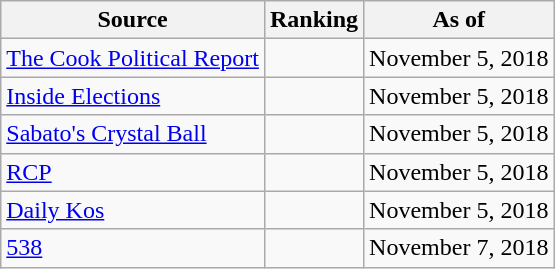<table class="wikitable" style="text-align:center">
<tr>
<th>Source</th>
<th>Ranking</th>
<th>As of</th>
</tr>
<tr>
<td align=left><a href='#'>The Cook Political Report</a></td>
<td></td>
<td>November 5, 2018</td>
</tr>
<tr>
<td align=left><a href='#'>Inside Elections</a></td>
<td></td>
<td>November 5, 2018</td>
</tr>
<tr>
<td align=left><a href='#'>Sabato's Crystal Ball</a></td>
<td></td>
<td>November 5, 2018</td>
</tr>
<tr>
<td align="left"><a href='#'>RCP</a></td>
<td></td>
<td>November 5, 2018</td>
</tr>
<tr>
<td align="left"><a href='#'>Daily Kos</a></td>
<td></td>
<td>November 5, 2018</td>
</tr>
<tr>
<td align="left"><a href='#'>538</a></td>
<td></td>
<td>November 7, 2018</td>
</tr>
</table>
